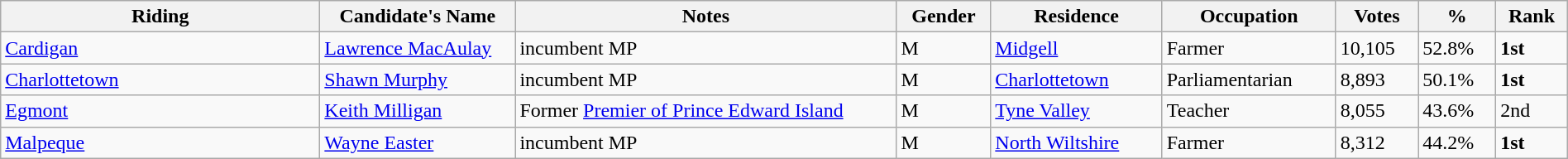<table class="wikitable sortable" width="100%">
<tr>
<th width="250">Riding<br></th>
<th width="150">Candidate's Name</th>
<th width="300">Notes</th>
<th>Gender</th>
<th>Residence</th>
<th>Occupation</th>
<th>Votes</th>
<th>%</th>
<th>Rank</th>
</tr>
<tr>
<td><a href='#'>Cardigan</a></td>
<td><a href='#'>Lawrence MacAulay</a></td>
<td>incumbent MP</td>
<td>M</td>
<td><a href='#'>Midgell</a></td>
<td>Farmer</td>
<td>10,105</td>
<td>52.8%</td>
<td><strong>1st</strong></td>
</tr>
<tr>
<td><a href='#'>Charlottetown</a></td>
<td><a href='#'>Shawn Murphy</a></td>
<td>incumbent MP</td>
<td>M</td>
<td><a href='#'>Charlottetown</a></td>
<td>Parliamentarian</td>
<td>8,893</td>
<td>50.1%</td>
<td><strong>1st</strong></td>
</tr>
<tr>
<td><a href='#'>Egmont</a></td>
<td><a href='#'>Keith Milligan</a></td>
<td>Former <a href='#'>Premier of Prince Edward Island</a></td>
<td>M</td>
<td><a href='#'>Tyne Valley</a></td>
<td>Teacher</td>
<td>8,055</td>
<td>43.6%</td>
<td>2nd</td>
</tr>
<tr>
<td><a href='#'>Malpeque</a></td>
<td><a href='#'>Wayne Easter</a></td>
<td>incumbent MP</td>
<td>M</td>
<td><a href='#'>North Wiltshire</a></td>
<td>Farmer</td>
<td>8,312</td>
<td>44.2%</td>
<td><strong>1st</strong></td>
</tr>
</table>
